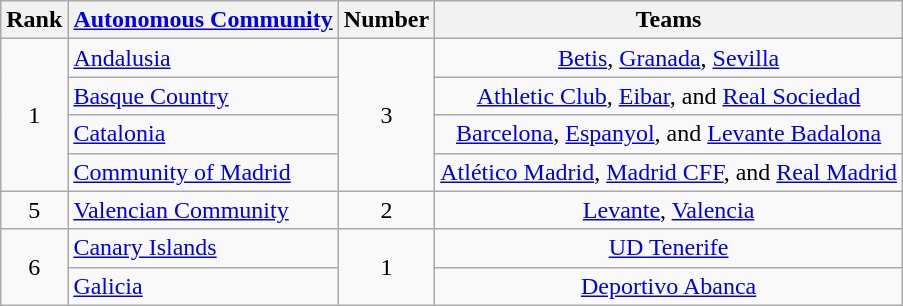<table class="wikitable">
<tr>
<th>Rank</th>
<th><a href='#'>Autonomous Community</a></th>
<th>Number</th>
<th>Teams</th>
</tr>
<tr>
<td rowspan=4 align=center>1</td>
<td> <a href='#'>Andalusia</a></td>
<td rowspan=4 align=center>3</td>
<td align=center><a href='#'>Betis</a>, <a href='#'>Granada</a>, <a href='#'>Sevilla</a></td>
</tr>
<tr>
<td> <a href='#'>Basque Country</a></td>
<td align=center><a href='#'>Athletic Club</a>, <a href='#'>Eibar</a>, and <a href='#'>Real Sociedad</a></td>
</tr>
<tr>
<td> <a href='#'>Catalonia</a></td>
<td align=center><a href='#'>Barcelona</a>, <a href='#'>Espanyol</a>, and <a href='#'>Levante Badalona</a></td>
</tr>
<tr>
<td> <a href='#'>Community of Madrid</a></td>
<td align=center><a href='#'>Atlético Madrid</a>, <a href='#'>Madrid CFF</a>, and <a href='#'>Real Madrid</a></td>
</tr>
<tr>
<td align=center>5</td>
<td> <a href='#'>Valencian Community</a></td>
<td align=center>2</td>
<td align=center><a href='#'>Levante</a>, <a href='#'>Valencia</a></td>
</tr>
<tr>
<td rowspan=2 align=center>6</td>
<td> <a href='#'>Canary Islands</a></td>
<td rowspan=2 align=center>1</td>
<td align=center><a href='#'>UD Tenerife</a></td>
</tr>
<tr>
<td> <a href='#'>Galicia</a></td>
<td align=center><a href='#'>Deportivo Abanca</a></td>
</tr>
</table>
